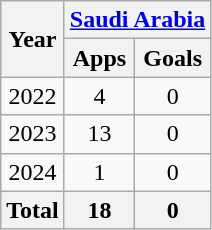<table class="wikitable" style="text-align:center">
<tr>
<th rowspan=2>Year</th>
<th colspan=2><a href='#'>Saudi Arabia</a></th>
</tr>
<tr>
<th>Apps</th>
<th>Goals</th>
</tr>
<tr>
<td>2022</td>
<td>4</td>
<td>0</td>
</tr>
<tr>
<td>2023</td>
<td>13</td>
<td>0</td>
</tr>
<tr>
<td>2024</td>
<td>1</td>
<td>0</td>
</tr>
<tr>
<th>Total</th>
<th>18</th>
<th>0</th>
</tr>
</table>
